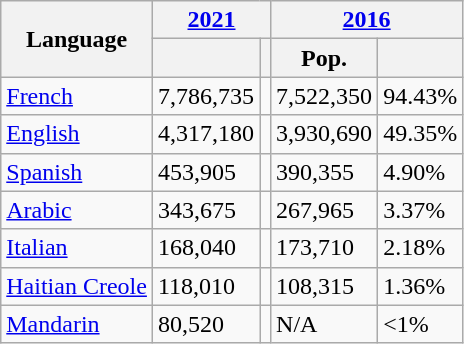<table class="wikitable collapsible sortable">
<tr>
<th rowspan="2">Language</th>
<th colspan="2"><a href='#'>2021</a></th>
<th colspan="2"><a href='#'>2016</a></th>
</tr>
<tr>
<th><a href='#'></a></th>
<th></th>
<th>Pop.</th>
<th></th>
</tr>
<tr>
<td><a href='#'>French</a></td>
<td>7,786,735</td>
<td></td>
<td>7,522,350</td>
<td>94.43%</td>
</tr>
<tr>
<td><a href='#'>English</a></td>
<td>4,317,180</td>
<td></td>
<td>3,930,690</td>
<td>49.35%</td>
</tr>
<tr>
<td><a href='#'>Spanish</a></td>
<td>453,905</td>
<td></td>
<td>390,355</td>
<td>4.90%</td>
</tr>
<tr>
<td><a href='#'>Arabic</a></td>
<td>343,675</td>
<td></td>
<td>267,965</td>
<td>3.37%</td>
</tr>
<tr>
<td><a href='#'>Italian</a></td>
<td>168,040</td>
<td></td>
<td>173,710</td>
<td>2.18%</td>
</tr>
<tr>
<td><a href='#'>Haitian Creole</a></td>
<td>118,010</td>
<td></td>
<td>108,315</td>
<td>1.36%</td>
</tr>
<tr>
<td><a href='#'>Mandarin</a></td>
<td>80,520</td>
<td></td>
<td>N/A</td>
<td><1%</td>
</tr>
</table>
